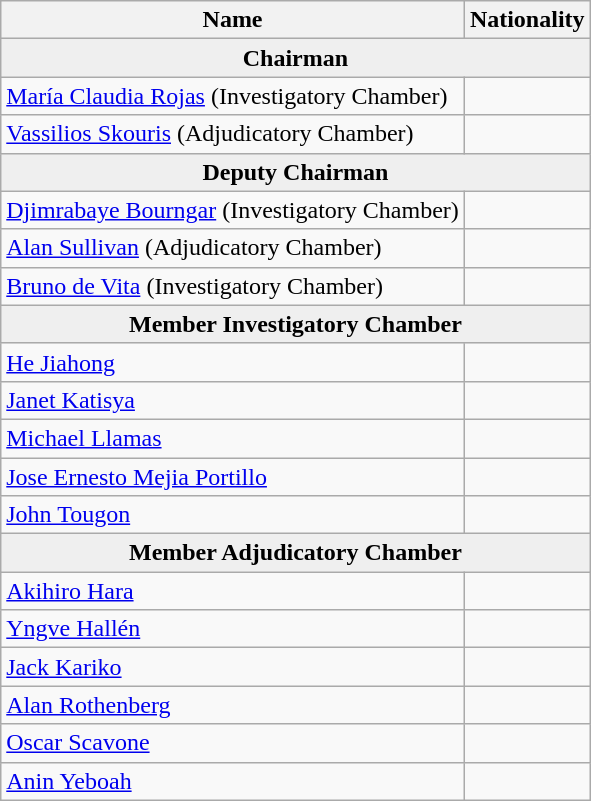<table class="wikitable">
<tr>
<th><strong>Name</strong></th>
<th><strong>Nationality</strong></th>
</tr>
<tr>
<td colspan="2" align=center bgcolor="#EFEFEF"><strong>Chairman</strong></td>
</tr>
<tr>
<td><a href='#'>María Claudia Rojas</a> (Investigatory Chamber)</td>
<td></td>
</tr>
<tr>
<td><a href='#'>Vassilios Skouris</a> (Adjudicatory Chamber)</td>
<td></td>
</tr>
<tr>
<td colspan="2" align=center bgcolor="#EFEFEF"><strong>Deputy Chairman</strong></td>
</tr>
<tr>
<td><a href='#'>Djimrabaye Bourngar</a> (Investigatory Chamber)</td>
<td></td>
</tr>
<tr>
<td><a href='#'>Alan Sullivan</a> (Adjudicatory Chamber)</td>
<td></td>
</tr>
<tr>
<td><a href='#'>Bruno de Vita</a> (Investigatory Chamber)</td>
<td></td>
</tr>
<tr>
<td colspan="2" align=center bgcolor="#EFEFEF"><strong>Member Investigatory Chamber</strong></td>
</tr>
<tr>
<td><a href='#'>He Jiahong</a></td>
<td></td>
</tr>
<tr>
<td><a href='#'>Janet Katisya</a></td>
<td></td>
</tr>
<tr>
<td><a href='#'>Michael Llamas</a></td>
<td></td>
</tr>
<tr>
<td><a href='#'>Jose Ernesto Mejia Portillo</a></td>
<td></td>
</tr>
<tr>
<td><a href='#'>John Tougon</a></td>
<td></td>
</tr>
<tr>
<td colspan="2" align=center bgcolor="#EFEFEF"><strong>Member Adjudicatory Chamber</strong></td>
</tr>
<tr>
<td><a href='#'>Akihiro Hara</a></td>
<td></td>
</tr>
<tr>
<td><a href='#'>Yngve Hallén</a></td>
<td></td>
</tr>
<tr>
<td><a href='#'>Jack Kariko</a></td>
<td></td>
</tr>
<tr>
<td><a href='#'>Alan Rothenberg</a></td>
<td></td>
</tr>
<tr>
<td><a href='#'>Oscar Scavone</a></td>
<td></td>
</tr>
<tr>
<td><a href='#'>Anin Yeboah</a></td>
<td></td>
</tr>
</table>
